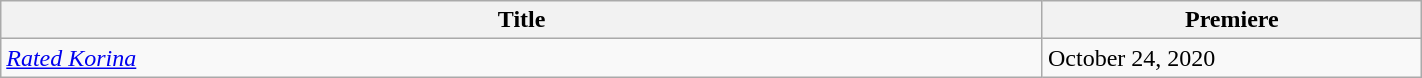<table class="wikitable sortable" width="75%">
<tr>
<th style="width:55%;">Title</th>
<th style="width:20%;">Premiere</th>
</tr>
<tr>
<td><em><a href='#'>Rated Korina</a></em></td>
<td>October 24, 2020</td>
</tr>
</table>
